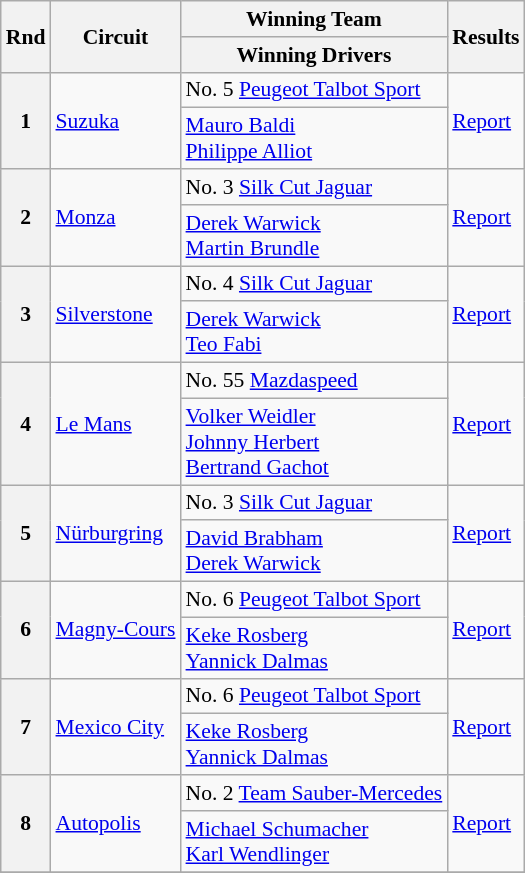<table class="wikitable" style="font-size: 90%;">
<tr>
<th rowspan=2>Rnd</th>
<th rowspan=2>Circuit</th>
<th>Winning Team</th>
<th rowspan=2>Results</th>
</tr>
<tr>
<th>Winning Drivers</th>
</tr>
<tr>
<th rowspan=2>1</th>
<td rowspan=2><a href='#'>Suzuka</a></td>
<td> No. 5 <a href='#'>Peugeot Talbot Sport</a></td>
<td rowspan=2><a href='#'>Report</a></td>
</tr>
<tr>
<td> <a href='#'>Mauro Baldi</a><br> <a href='#'>Philippe Alliot</a></td>
</tr>
<tr>
<th rowspan=2>2</th>
<td rowspan=2><a href='#'>Monza</a></td>
<td> No. 3 <a href='#'>Silk Cut Jaguar</a></td>
<td rowspan=2><a href='#'>Report</a></td>
</tr>
<tr>
<td> <a href='#'>Derek Warwick</a><br> <a href='#'>Martin Brundle</a></td>
</tr>
<tr>
<th rowspan=2>3</th>
<td rowspan=2><a href='#'>Silverstone</a></td>
<td> No. 4 <a href='#'>Silk Cut Jaguar</a></td>
<td rowspan=2><a href='#'>Report</a></td>
</tr>
<tr>
<td> <a href='#'>Derek Warwick</a><br> <a href='#'>Teo Fabi</a></td>
</tr>
<tr>
<th rowspan=2>4</th>
<td rowspan=2><a href='#'>Le Mans</a></td>
<td> No. 55 <a href='#'>Mazdaspeed</a></td>
<td rowspan=2><a href='#'>Report</a></td>
</tr>
<tr>
<td> <a href='#'>Volker Weidler</a><br> <a href='#'>Johnny Herbert</a><br> <a href='#'>Bertrand Gachot</a></td>
</tr>
<tr>
<th rowspan=2>5</th>
<td rowspan=2><a href='#'>Nürburgring</a></td>
<td> No. 3 <a href='#'>Silk Cut Jaguar</a></td>
<td rowspan=2><a href='#'>Report</a></td>
</tr>
<tr>
<td> <a href='#'>David Brabham</a><br> <a href='#'>Derek Warwick</a></td>
</tr>
<tr>
<th rowspan=2>6</th>
<td rowspan=2><a href='#'>Magny-Cours</a></td>
<td> No. 6 <a href='#'>Peugeot Talbot Sport</a></td>
<td rowspan=2><a href='#'>Report</a></td>
</tr>
<tr>
<td> <a href='#'>Keke Rosberg</a><br> <a href='#'>Yannick Dalmas</a></td>
</tr>
<tr>
<th rowspan=2>7</th>
<td rowspan=2><a href='#'>Mexico City</a></td>
<td> No. 6 <a href='#'>Peugeot Talbot Sport</a></td>
<td rowspan=2><a href='#'>Report</a></td>
</tr>
<tr>
<td> <a href='#'>Keke Rosberg</a><br> <a href='#'>Yannick Dalmas</a></td>
</tr>
<tr>
<th rowspan=2>8</th>
<td rowspan=2><a href='#'>Autopolis</a></td>
<td> No. 2 <a href='#'>Team Sauber-Mercedes</a></td>
<td rowspan=2><a href='#'>Report</a></td>
</tr>
<tr>
<td> <a href='#'>Michael Schumacher</a><br> <a href='#'>Karl Wendlinger</a></td>
</tr>
<tr>
</tr>
</table>
